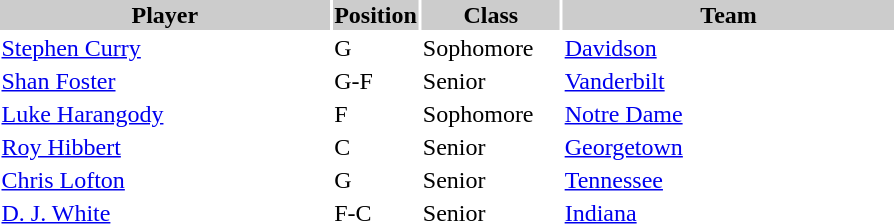<table style="width:600px" "border:'1' 'solid' 'gray' ">
<tr>
<th style="background:#CCCCCC;width:40%">Player</th>
<th style="background:#CCCCCC;width:4%">Position</th>
<th style="background:#CCCCCC;width:16%">Class</th>
<th style="background:#CCCCCC;width:40%">Team</th>
</tr>
<tr>
<td><a href='#'>Stephen Curry</a></td>
<td>G</td>
<td>Sophomore</td>
<td><a href='#'>Davidson</a></td>
</tr>
<tr>
<td><a href='#'>Shan Foster</a></td>
<td>G-F</td>
<td>Senior</td>
<td><a href='#'>Vanderbilt</a></td>
</tr>
<tr>
<td><a href='#'>Luke Harangody</a></td>
<td>F</td>
<td>Sophomore</td>
<td><a href='#'>Notre Dame</a></td>
</tr>
<tr>
<td><a href='#'>Roy Hibbert</a></td>
<td>C</td>
<td>Senior</td>
<td><a href='#'>Georgetown</a></td>
</tr>
<tr>
<td><a href='#'>Chris Lofton</a></td>
<td>G</td>
<td>Senior</td>
<td><a href='#'>Tennessee</a></td>
</tr>
<tr>
<td><a href='#'>D. J. White</a></td>
<td>F-C</td>
<td>Senior</td>
<td><a href='#'>Indiana</a></td>
</tr>
</table>
